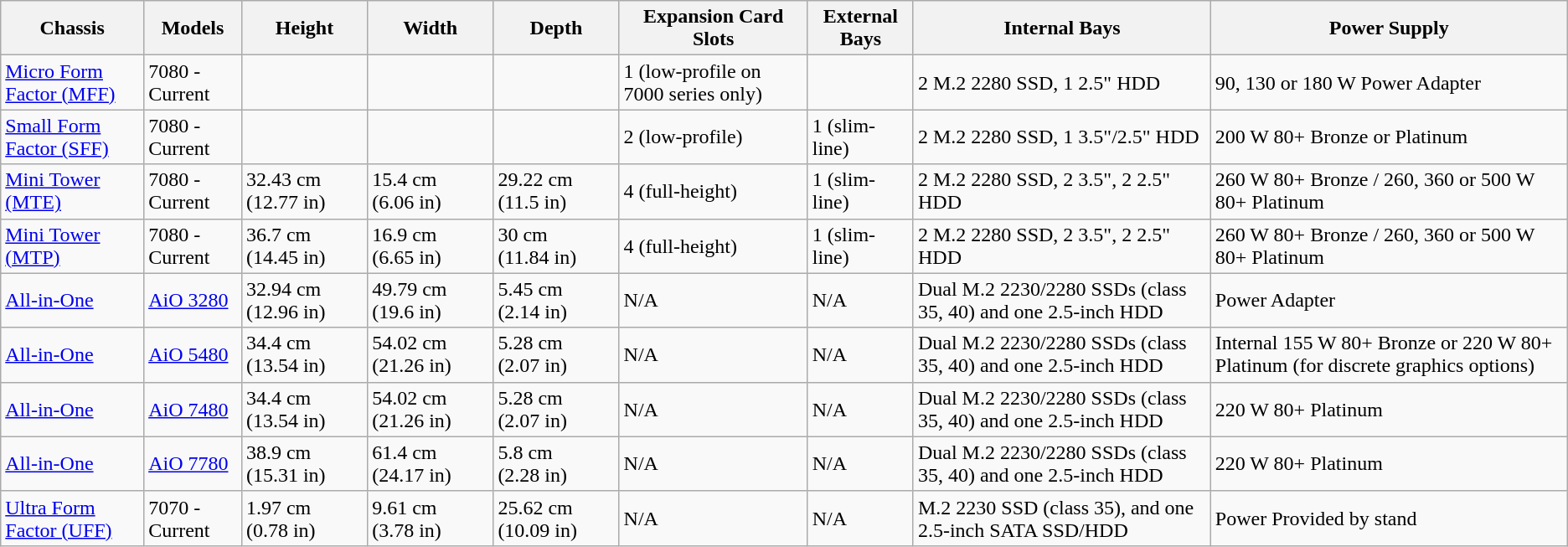<table class="wikitable">
<tr>
<th>Chassis</th>
<th>Models</th>
<th>Height</th>
<th>Width</th>
<th>Depth</th>
<th>Expansion Card Slots</th>
<th>External Bays</th>
<th>Internal Bays</th>
<th>Power Supply</th>
</tr>
<tr>
<td><a href='#'>Micro Form Factor (MFF)</a></td>
<td>7080 - Current</td>
<td></td>
<td></td>
<td></td>
<td>1 (low-profile on 7000 series only)</td>
<td></td>
<td>2 M.2 2280 SSD, 1 2.5" HDD</td>
<td>90, 130 or 180 W Power Adapter</td>
</tr>
<tr>
<td><a href='#'>Small Form Factor (SFF)</a></td>
<td>7080 - Current</td>
<td></td>
<td></td>
<td></td>
<td>2 (low-profile)</td>
<td>1 (slim-line)</td>
<td>2 M.2 2280 SSD, 1 3.5"/2.5" HDD</td>
<td>200 W 80+ Bronze or Platinum</td>
</tr>
<tr>
<td><a href='#'>Mini Tower (MTE)</a></td>
<td>7080 - Current</td>
<td>32.43 cm (12.77 in)</td>
<td>15.4 cm (6.06 in)</td>
<td>29.22 cm (11.5 in)</td>
<td>4 (full-height)</td>
<td>1 (slim-line)</td>
<td>2 M.2 2280 SSD, 2 3.5", 2 2.5" HDD</td>
<td>260 W 80+ Bronze / 260, 360 or 500 W 80+ Platinum</td>
</tr>
<tr>
<td><a href='#'>Mini Tower (MTP)</a></td>
<td>7080 - Current</td>
<td>36.7 cm (14.45 in)</td>
<td>16.9 cm (6.65 in)</td>
<td>30 cm (11.84 in)</td>
<td>4 (full-height)</td>
<td>1 (slim-line)</td>
<td>2 M.2 2280 SSD, 2 3.5", 2 2.5" HDD</td>
<td>260 W 80+ Bronze / 260, 360 or 500 W 80+ Platinum</td>
</tr>
<tr>
<td><a href='#'>All-in-One</a></td>
<td><a href='#'>AiO 3280</a></td>
<td>32.94 cm (12.96 in)</td>
<td>49.79 cm (19.6 in)</td>
<td>5.45 cm (2.14 in)</td>
<td>N/A</td>
<td>N/A</td>
<td>Dual M.2 2230/2280 SSDs (class 35, 40) and one 2.5-inch HDD</td>
<td>Power Adapter</td>
</tr>
<tr>
<td><a href='#'>All-in-One</a></td>
<td><a href='#'>AiO 5480</a></td>
<td>34.4 cm (13.54 in)</td>
<td>54.02 cm (21.26 in)</td>
<td>5.28 cm (2.07 in)</td>
<td>N/A</td>
<td>N/A</td>
<td>Dual M.2 2230/2280 SSDs (class 35, 40) and one 2.5-inch HDD</td>
<td>Internal 155 W 80+ Bronze or 220 W 80+ Platinum (for discrete graphics options)</td>
</tr>
<tr>
<td><a href='#'>All-in-One</a></td>
<td><a href='#'>AiO 7480</a></td>
<td>34.4 cm (13.54 in)</td>
<td>54.02 cm (21.26 in)</td>
<td>5.28 cm (2.07 in)</td>
<td>N/A</td>
<td>N/A</td>
<td>Dual M.2 2230/2280 SSDs (class 35, 40) and one 2.5-inch HDD</td>
<td>220 W 80+ Platinum</td>
</tr>
<tr>
<td><a href='#'>All-in-One</a></td>
<td><a href='#'>AiO 7780</a></td>
<td>38.9 cm (15.31 in)</td>
<td>61.4 cm (24.17 in)</td>
<td>5.8 cm (2.28 in)</td>
<td>N/A</td>
<td>N/A</td>
<td>Dual M.2 2230/2280 SSDs (class 35, 40) and one 2.5-inch HDD</td>
<td>220 W 80+ Platinum</td>
</tr>
<tr>
<td><a href='#'>Ultra Form Factor (UFF)</a></td>
<td>7070 - Current</td>
<td>1.97 cm (0.78 in)</td>
<td>9.61 cm (3.78 in)</td>
<td>25.62 cm (10.09 in)</td>
<td>N/A</td>
<td>N/A</td>
<td>M.2 2230 SSD (class 35), and one 2.5-inch SATA SSD/HDD</td>
<td>Power Provided by stand</td>
</tr>
</table>
